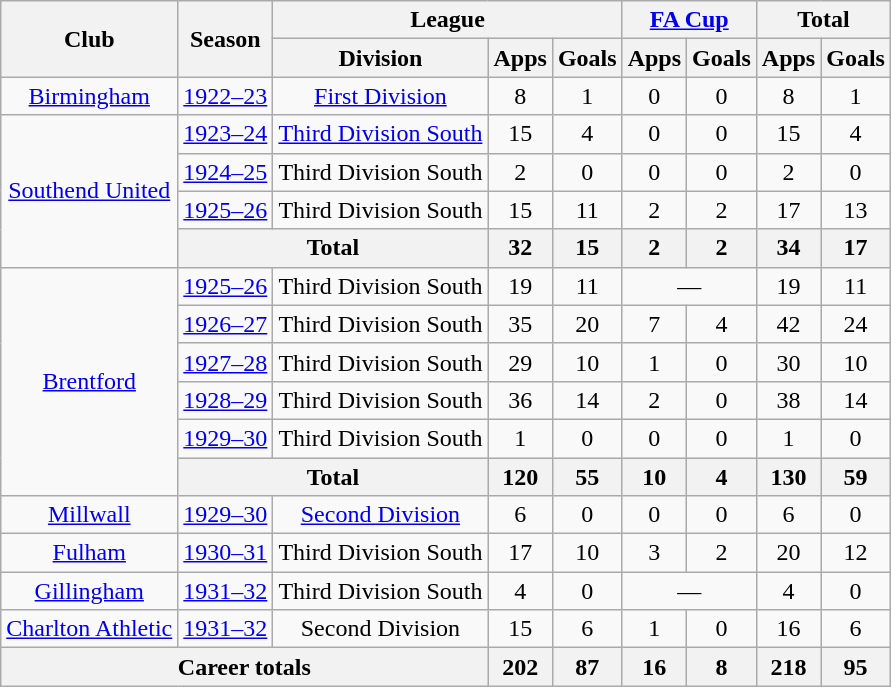<table class="wikitable" style="text-align:center;">
<tr>
<th rowspan="2">Club</th>
<th rowspan="2">Season</th>
<th colspan="3">League</th>
<th colspan="2"><a href='#'>FA Cup</a></th>
<th colspan="2">Total</th>
</tr>
<tr>
<th>Division</th>
<th>Apps</th>
<th>Goals</th>
<th>Apps</th>
<th>Goals</th>
<th>Apps</th>
<th>Goals</th>
</tr>
<tr>
<td><a href='#'>Birmingham</a></td>
<td><a href='#'>1922–23</a></td>
<td><a href='#'>First Division</a></td>
<td>8</td>
<td>1</td>
<td>0</td>
<td>0</td>
<td>8</td>
<td>1</td>
</tr>
<tr>
<td rowspan="4"><a href='#'>Southend United</a></td>
<td><a href='#'>1923–24</a></td>
<td><a href='#'>Third Division South</a></td>
<td>15</td>
<td>4</td>
<td>0</td>
<td>0</td>
<td>15</td>
<td>4</td>
</tr>
<tr>
<td><a href='#'>1924–25</a></td>
<td>Third Division South</td>
<td>2</td>
<td>0</td>
<td>0</td>
<td>0</td>
<td>2</td>
<td>0</td>
</tr>
<tr>
<td><a href='#'>1925–26</a></td>
<td>Third Division South</td>
<td>15</td>
<td>11</td>
<td>2</td>
<td>2</td>
<td>17</td>
<td>13</td>
</tr>
<tr>
<th colspan=2">Total</th>
<th>32</th>
<th>15</th>
<th>2</th>
<th>2</th>
<th>34</th>
<th>17</th>
</tr>
<tr>
<td rowspan="6"><a href='#'>Brentford</a></td>
<td><a href='#'>1925–26</a></td>
<td>Third Division South</td>
<td>19</td>
<td>11</td>
<td colspan="2">—</td>
<td>19</td>
<td>11</td>
</tr>
<tr>
<td><a href='#'>1926–27</a></td>
<td>Third Division South</td>
<td>35</td>
<td>20</td>
<td>7</td>
<td>4</td>
<td>42</td>
<td>24</td>
</tr>
<tr>
<td><a href='#'>1927–28</a></td>
<td>Third Division South</td>
<td>29</td>
<td>10</td>
<td>1</td>
<td>0</td>
<td>30</td>
<td>10</td>
</tr>
<tr>
<td><a href='#'>1928–29</a></td>
<td>Third Division South</td>
<td>36</td>
<td>14</td>
<td>2</td>
<td>0</td>
<td>38</td>
<td>14</td>
</tr>
<tr>
<td><a href='#'>1929–30</a></td>
<td>Third Division South</td>
<td>1</td>
<td>0</td>
<td>0</td>
<td>0</td>
<td>1</td>
<td>0</td>
</tr>
<tr>
<th colspan=2">Total</th>
<th>120</th>
<th>55</th>
<th>10</th>
<th>4</th>
<th>130</th>
<th>59</th>
</tr>
<tr>
<td><a href='#'>Millwall</a></td>
<td><a href='#'>1929–30</a></td>
<td><a href='#'>Second Division</a></td>
<td>6</td>
<td>0</td>
<td>0</td>
<td>0</td>
<td>6</td>
<td>0</td>
</tr>
<tr>
<td><a href='#'>Fulham</a></td>
<td><a href='#'>1930–31</a></td>
<td>Third Division South</td>
<td>17</td>
<td>10</td>
<td>3</td>
<td>2</td>
<td>20</td>
<td>12</td>
</tr>
<tr>
<td><a href='#'>Gillingham</a></td>
<td><a href='#'>1931–32</a></td>
<td>Third Division South</td>
<td>4</td>
<td>0</td>
<td colspan="2">—</td>
<td>4</td>
<td>0</td>
</tr>
<tr>
<td><a href='#'>Charlton Athletic</a></td>
<td><a href='#'>1931–32</a></td>
<td>Second Division</td>
<td>15</td>
<td>6</td>
<td>1</td>
<td>0</td>
<td>16</td>
<td>6</td>
</tr>
<tr>
<th colspan="3">Career totals</th>
<th>202</th>
<th>87</th>
<th>16</th>
<th>8</th>
<th>218</th>
<th>95</th>
</tr>
</table>
